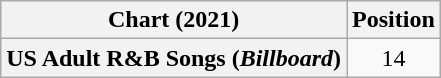<table class="wikitable plainrowheaders" style="text-align:center">
<tr>
<th scope="col">Chart (2021)</th>
<th scope="col">Position</th>
</tr>
<tr>
<th scope="row">US Adult R&B Songs (<em>Billboard</em>)</th>
<td align="center">14</td>
</tr>
</table>
